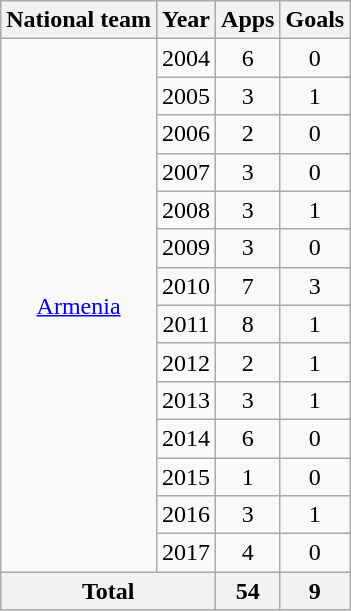<table class="wikitable" style="text-align:center">
<tr>
<th>National team</th>
<th>Year</th>
<th>Apps</th>
<th>Goals</th>
</tr>
<tr>
<td rowspan="14"><a href='#'>Armenia</a></td>
<td>2004</td>
<td>6</td>
<td>0</td>
</tr>
<tr>
<td>2005</td>
<td>3</td>
<td>1</td>
</tr>
<tr>
<td>2006</td>
<td>2</td>
<td>0</td>
</tr>
<tr>
<td>2007</td>
<td>3</td>
<td>0</td>
</tr>
<tr>
<td>2008</td>
<td>3</td>
<td>1</td>
</tr>
<tr>
<td>2009</td>
<td>3</td>
<td>0</td>
</tr>
<tr>
<td>2010</td>
<td>7</td>
<td>3</td>
</tr>
<tr>
<td>2011</td>
<td>8</td>
<td>1</td>
</tr>
<tr>
<td>2012</td>
<td>2</td>
<td>1</td>
</tr>
<tr>
<td>2013</td>
<td>3</td>
<td>1</td>
</tr>
<tr>
<td>2014</td>
<td>6</td>
<td>0</td>
</tr>
<tr>
<td>2015</td>
<td>1</td>
<td>0</td>
</tr>
<tr>
<td>2016</td>
<td>3</td>
<td>1</td>
</tr>
<tr>
<td>2017</td>
<td>4</td>
<td>0</td>
</tr>
<tr>
<th colspan="2">Total</th>
<th>54</th>
<th>9</th>
</tr>
</table>
